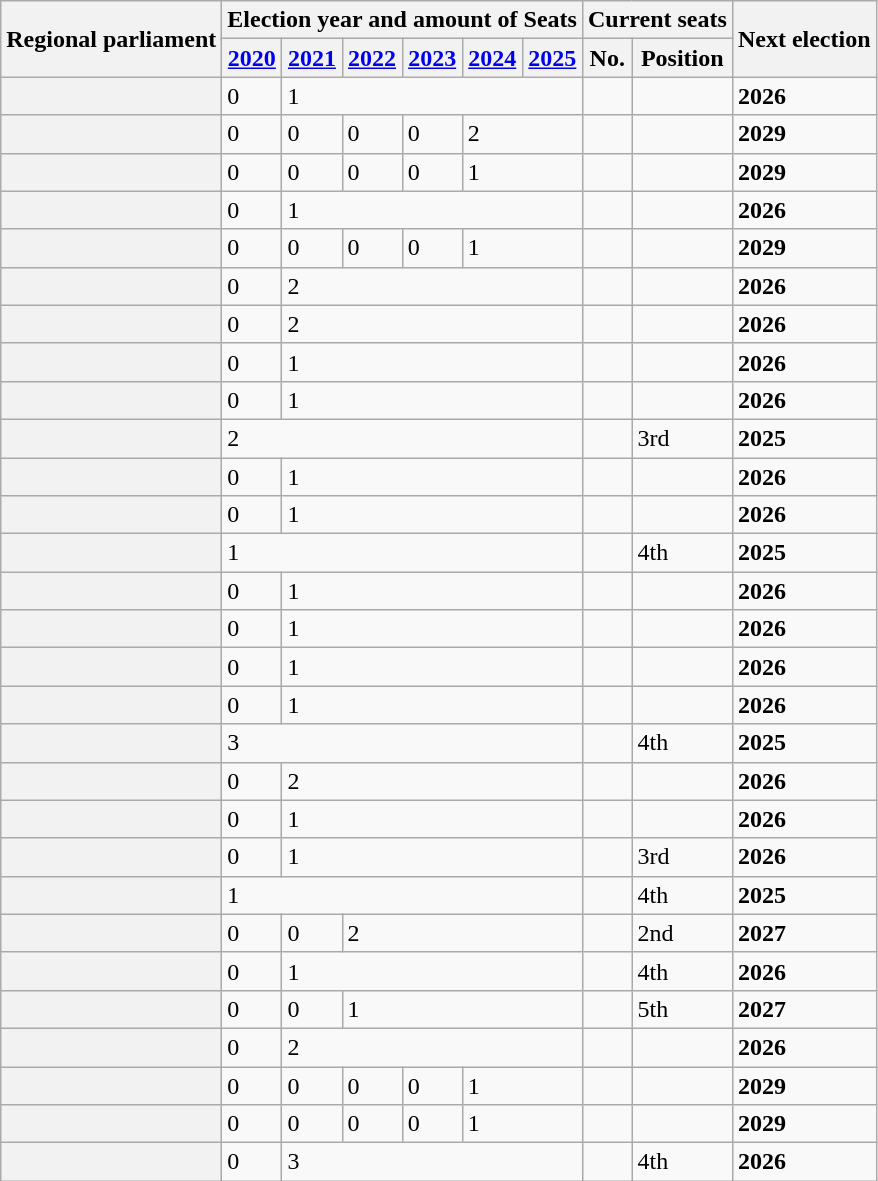<table class="wikitable">
<tr>
<th rowspan="3">Regional parliament</th>
<th colspan="6" rowspan="2">Election year and amount of Seats</th>
<th colspan="2">Current seats</th>
<th rowspan="3">Next election</th>
</tr>
<tr>
<th rowspan="2">No.</th>
<th rowspan="2">Position</th>
</tr>
<tr>
<th><a href='#'>2020</a></th>
<th><a href='#'>2021</a></th>
<th><a href='#'>2022</a></th>
<th><a href='#'>2023</a></th>
<th><a href='#'>2024</a></th>
<th><a href='#'>2025</a></th>
</tr>
<tr>
<th></th>
<td>0</td>
<td colspan="5">1</td>
<td></td>
<td></td>
<td><strong>2026</strong></td>
</tr>
<tr>
<th></th>
<td>0</td>
<td>0</td>
<td>0</td>
<td>0</td>
<td colspan="2">2</td>
<td></td>
<td></td>
<td><strong>2029</strong></td>
</tr>
<tr>
<th></th>
<td>0</td>
<td>0</td>
<td>0</td>
<td>0</td>
<td colspan="2">1</td>
<td></td>
<td></td>
<td><strong>2029</strong></td>
</tr>
<tr>
<th></th>
<td>0</td>
<td colspan="5">1</td>
<td></td>
<td></td>
<td><strong>2026</strong></td>
</tr>
<tr>
<th></th>
<td>0</td>
<td>0</td>
<td>0</td>
<td>0</td>
<td colspan="2">1</td>
<td></td>
<td></td>
<td><strong>2029</strong></td>
</tr>
<tr>
<th></th>
<td>0</td>
<td colspan="5">2</td>
<td></td>
<td></td>
<td><strong>2026</strong></td>
</tr>
<tr>
<th></th>
<td>0</td>
<td colspan="5">2</td>
<td></td>
<td></td>
<td><strong>2026</strong></td>
</tr>
<tr>
<th></th>
<td>0</td>
<td colspan="5">1</td>
<td></td>
<td></td>
<td><strong>2026</strong></td>
</tr>
<tr>
<th></th>
<td>0</td>
<td colspan="5">1</td>
<td></td>
<td></td>
<td><strong>2026</strong></td>
</tr>
<tr>
<th></th>
<td colspan="6">2</td>
<td></td>
<td>3rd</td>
<td><strong>2025</strong></td>
</tr>
<tr>
<th></th>
<td>0</td>
<td colspan="5">1</td>
<td></td>
<td></td>
<td><strong>2026</strong></td>
</tr>
<tr>
<th></th>
<td>0</td>
<td colspan="5">1</td>
<td></td>
<td></td>
<td><strong>2026</strong></td>
</tr>
<tr>
<th></th>
<td colspan="6">1</td>
<td></td>
<td>4th</td>
<td><strong>2025</strong></td>
</tr>
<tr>
<th></th>
<td>0</td>
<td colspan="5">1</td>
<td></td>
<td></td>
<td><strong>2026</strong></td>
</tr>
<tr>
<th></th>
<td>0</td>
<td colspan="5">1</td>
<td></td>
<td></td>
<td><strong>2026</strong></td>
</tr>
<tr>
<th></th>
<td>0</td>
<td colspan="5">1</td>
<td></td>
<td></td>
<td><strong>2026</strong></td>
</tr>
<tr>
<th></th>
<td>0</td>
<td colspan="5">1</td>
<td></td>
<td></td>
<td><strong>2026</strong></td>
</tr>
<tr>
<th></th>
<td colspan="6">3</td>
<td></td>
<td>4th</td>
<td><strong>2025</strong></td>
</tr>
<tr>
<th></th>
<td>0</td>
<td colspan="5">2</td>
<td></td>
<td></td>
<td><strong>2026</strong></td>
</tr>
<tr>
<th></th>
<td>0</td>
<td colspan="5">1</td>
<td></td>
<td></td>
<td><strong>2026</strong></td>
</tr>
<tr>
<th></th>
<td>0</td>
<td colspan="5">1</td>
<td></td>
<td>3rd</td>
<td><strong>2026</strong></td>
</tr>
<tr>
<th></th>
<td colspan="6">1</td>
<td></td>
<td>4th</td>
<td><strong>2025</strong></td>
</tr>
<tr>
<th></th>
<td>0</td>
<td>0</td>
<td colspan="4">2</td>
<td></td>
<td>2nd</td>
<td><strong>2027</strong></td>
</tr>
<tr>
<th></th>
<td>0</td>
<td colspan="5">1</td>
<td></td>
<td>4th</td>
<td><strong>2026</strong></td>
</tr>
<tr>
<th></th>
<td>0</td>
<td>0</td>
<td colspan="4">1</td>
<td></td>
<td>5th</td>
<td><strong>2027</strong></td>
</tr>
<tr>
<th></th>
<td>0</td>
<td colspan="5">2</td>
<td></td>
<td></td>
<td><strong>2026</strong></td>
</tr>
<tr>
<th></th>
<td>0</td>
<td>0</td>
<td>0</td>
<td>0</td>
<td colspan="2">1</td>
<td></td>
<td></td>
<td><strong>2029</strong></td>
</tr>
<tr>
<th></th>
<td>0</td>
<td>0</td>
<td>0</td>
<td>0</td>
<td colspan="2">1</td>
<td></td>
<td></td>
<td><strong>2029</strong></td>
</tr>
<tr>
<th></th>
<td>0</td>
<td colspan="5">3</td>
<td></td>
<td>4th</td>
<td><strong>2026</strong></td>
</tr>
</table>
